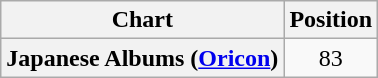<table class="wikitable plainrowheaders">
<tr>
<th>Chart</th>
<th>Position</th>
</tr>
<tr>
<th scope="row">Japanese Albums (<a href='#'>Oricon</a>)</th>
<td style="text-align:center;">83</td>
</tr>
</table>
